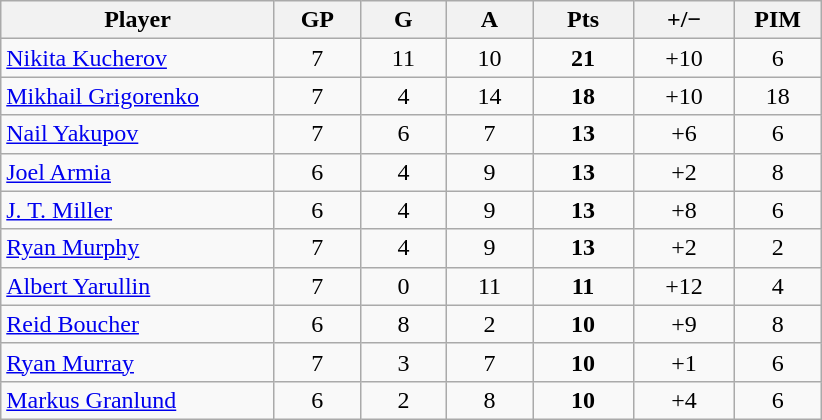<table class="wikitable sortable" style="text-align:center;">
<tr>
<th width="175px">Player</th>
<th width="50px">GP</th>
<th width="50px">G</th>
<th width="50px">A</th>
<th width="60px">Pts</th>
<th width="60px">+/−</th>
<th width="50px">PIM</th>
</tr>
<tr>
<td style="text-align:left;"> <a href='#'>Nikita Kucherov</a></td>
<td>7</td>
<td>11</td>
<td>10</td>
<td><strong>21</strong></td>
<td>+10</td>
<td>6</td>
</tr>
<tr>
<td style="text-align:left;"> <a href='#'>Mikhail Grigorenko</a></td>
<td>7</td>
<td>4</td>
<td>14</td>
<td><strong>18</strong></td>
<td>+10</td>
<td>18</td>
</tr>
<tr>
<td style="text-align:left;"> <a href='#'>Nail Yakupov</a></td>
<td>7</td>
<td>6</td>
<td>7</td>
<td><strong>13</strong></td>
<td>+6</td>
<td>6</td>
</tr>
<tr>
<td style="text-align:left;"> <a href='#'>Joel Armia</a></td>
<td>6</td>
<td>4</td>
<td>9</td>
<td><strong>13</strong></td>
<td>+2</td>
<td>8</td>
</tr>
<tr>
<td style="text-align:left;"> <a href='#'>J. T. Miller</a></td>
<td>6</td>
<td>4</td>
<td>9</td>
<td><strong>13</strong></td>
<td>+8</td>
<td>6</td>
</tr>
<tr>
<td style="text-align:left;"> <a href='#'>Ryan Murphy</a></td>
<td>7</td>
<td>4</td>
<td>9</td>
<td><strong>13</strong></td>
<td>+2</td>
<td>2</td>
</tr>
<tr>
<td style="text-align:left;"> <a href='#'>Albert Yarullin</a></td>
<td>7</td>
<td>0</td>
<td>11</td>
<td><strong>11</strong></td>
<td>+12</td>
<td>4</td>
</tr>
<tr>
<td style="text-align:left;"> <a href='#'>Reid Boucher</a></td>
<td>6</td>
<td>8</td>
<td>2</td>
<td><strong>10</strong></td>
<td>+9</td>
<td>8</td>
</tr>
<tr>
<td style="text-align:left;"> <a href='#'>Ryan Murray</a></td>
<td>7</td>
<td>3</td>
<td>7</td>
<td><strong>10</strong></td>
<td>+1</td>
<td>6</td>
</tr>
<tr>
<td style="text-align:left;"> <a href='#'>Markus Granlund</a></td>
<td>6</td>
<td>2</td>
<td>8</td>
<td><strong>10</strong></td>
<td>+4</td>
<td>6</td>
</tr>
</table>
